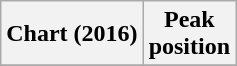<table class="wikitable plainrowheaders">
<tr>
<th scope="col">Chart (2016)</th>
<th scope="col">Peak<br>position</th>
</tr>
<tr>
</tr>
</table>
